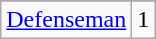<table class="wikitable">
<tr>
</tr>
<tr align=center>
<td><a href='#'>Defenseman</a></td>
<td>1</td>
</tr>
</table>
